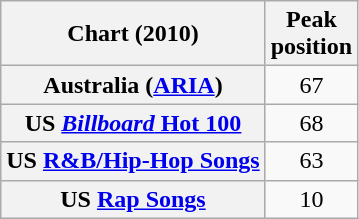<table class="wikitable sortable plainrowheaders">
<tr>
<th>Chart (2010)</th>
<th>Peak<br>position</th>
</tr>
<tr>
<th scope="row">Australia (<a href='#'>ARIA</a>)</th>
<td align="center">67</td>
</tr>
<tr>
<th scope="row">US <a href='#'><em>Billboard</em> Hot 100</a></th>
<td align="center">68</td>
</tr>
<tr>
<th scope="row">US <a href='#'>R&B/Hip-Hop Songs</a></th>
<td align="center">63</td>
</tr>
<tr>
<th scope="row">US <a href='#'>Rap Songs</a></th>
<td align="center">10</td>
</tr>
</table>
